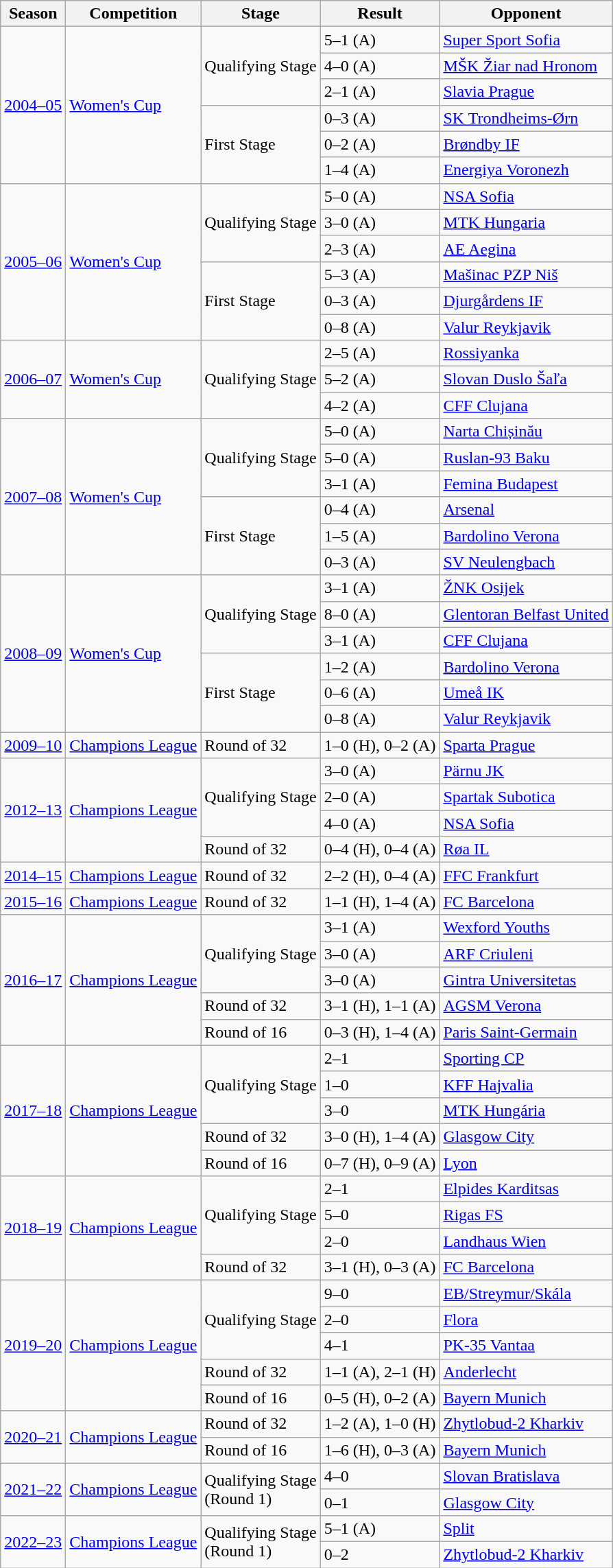<table class="wikitable">
<tr>
<th>Season</th>
<th>Competition</th>
<th>Stage</th>
<th>Result</th>
<th>Opponent</th>
</tr>
<tr>
<td rowspan="6"><a href='#'>2004–05</a></td>
<td rowspan="6"><a href='#'>Women's Cup</a></td>
<td rowspan="3">Qualifying Stage</td>
<td>5–1 (A)</td>
<td> <a href='#'>Super Sport Sofia</a></td>
</tr>
<tr>
<td>4–0 (A)</td>
<td> <a href='#'>MŠK Žiar nad Hronom</a></td>
</tr>
<tr>
<td>2–1 (A)</td>
<td> <a href='#'>Slavia Prague</a></td>
</tr>
<tr>
<td rowspan="3">First Stage</td>
<td>0–3 (A)</td>
<td> <a href='#'>SK Trondheims-Ørn</a></td>
</tr>
<tr>
<td>0–2 (A)</td>
<td> <a href='#'>Brøndby IF</a></td>
</tr>
<tr>
<td>1–4 (A)</td>
<td> <a href='#'>Energiya Voronezh</a></td>
</tr>
<tr>
<td rowspan="6"><a href='#'>2005–06</a></td>
<td rowspan="6"><a href='#'>Women's Cup</a></td>
<td rowspan="3">Qualifying Stage</td>
<td>5–0 (A)</td>
<td> <a href='#'>NSA Sofia</a></td>
</tr>
<tr>
<td>3–0 (A)</td>
<td> <a href='#'>MTK Hungaria</a></td>
</tr>
<tr>
<td>2–3 (A)</td>
<td> <a href='#'>AE Aegina</a></td>
</tr>
<tr>
<td rowspan="3">First Stage</td>
<td>5–3 (A)</td>
<td> <a href='#'>Mašinac PZP Niš</a></td>
</tr>
<tr>
<td>0–3 (A)</td>
<td> <a href='#'>Djurgårdens IF</a></td>
</tr>
<tr>
<td>0–8 (A)</td>
<td> <a href='#'>Valur Reykjavik</a></td>
</tr>
<tr>
<td rowspan="3"><a href='#'>2006–07</a></td>
<td rowspan="3"><a href='#'>Women's Cup</a></td>
<td rowspan="3">Qualifying Stage</td>
<td>2–5 (A)</td>
<td> <a href='#'>Rossiyanka</a></td>
</tr>
<tr>
<td>5–2 (A)</td>
<td> <a href='#'>Slovan Duslo Šaľa</a></td>
</tr>
<tr>
<td>4–2 (A)</td>
<td> <a href='#'>CFF Clujana</a></td>
</tr>
<tr>
<td rowspan="6"><a href='#'>2007–08</a></td>
<td rowspan="6"><a href='#'>Women's Cup</a></td>
<td rowspan="3">Qualifying Stage</td>
<td>5–0 (A)</td>
<td> <a href='#'>Narta Chișinău</a></td>
</tr>
<tr>
<td>5–0 (A)</td>
<td> <a href='#'>Ruslan-93 Baku</a></td>
</tr>
<tr>
<td>3–1 (A)</td>
<td> <a href='#'>Femina Budapest</a></td>
</tr>
<tr>
<td rowspan="3">First Stage</td>
<td>0–4 (A)</td>
<td> <a href='#'>Arsenal</a></td>
</tr>
<tr>
<td>1–5 (A)</td>
<td> <a href='#'>Bardolino Verona</a></td>
</tr>
<tr>
<td>0–3 (A)</td>
<td> <a href='#'>SV Neulengbach</a></td>
</tr>
<tr>
<td rowspan="6"><a href='#'>2008–09</a></td>
<td rowspan="6"><a href='#'>Women's Cup</a></td>
<td rowspan="3">Qualifying Stage</td>
<td>3–1 (A)</td>
<td> <a href='#'>ŽNK Osijek</a></td>
</tr>
<tr>
<td>8–0 (A)</td>
<td> <a href='#'>Glentoran Belfast United</a></td>
</tr>
<tr>
<td>3–1 (A)</td>
<td> <a href='#'>CFF Clujana</a></td>
</tr>
<tr>
<td rowspan="3">First Stage</td>
<td>1–2 (A)</td>
<td> <a href='#'>Bardolino Verona</a></td>
</tr>
<tr>
<td>0–6 (A)</td>
<td> <a href='#'>Umeå IK</a></td>
</tr>
<tr>
<td>0–8 (A)</td>
<td> <a href='#'>Valur Reykjavik</a></td>
</tr>
<tr>
<td><a href='#'>2009–10</a></td>
<td><a href='#'>Champions League</a></td>
<td>Round of 32</td>
<td>1–0 (H), 0–2 (A)</td>
<td> <a href='#'>Sparta Prague</a></td>
</tr>
<tr>
<td rowspan="4"><a href='#'>2012–13</a></td>
<td rowspan="4"><a href='#'>Champions League</a></td>
<td rowspan="3">Qualifying Stage</td>
<td>3–0 (A)</td>
<td> <a href='#'>Pärnu JK</a></td>
</tr>
<tr>
<td>2–0 (A)</td>
<td> <a href='#'>Spartak Subotica</a></td>
</tr>
<tr>
<td>4–0 (A)</td>
<td> <a href='#'>NSA Sofia</a></td>
</tr>
<tr>
<td>Round of 32</td>
<td>0–4 (H), 0–4 (A)</td>
<td> <a href='#'>Røa IL</a></td>
</tr>
<tr>
<td><a href='#'>2014–15</a></td>
<td><a href='#'>Champions League</a></td>
<td>Round of 32</td>
<td>2–2 (H), 0–4 (A)</td>
<td> <a href='#'>FFC Frankfurt</a></td>
</tr>
<tr>
<td><a href='#'>2015–16</a></td>
<td><a href='#'>Champions League</a></td>
<td>Round of 32</td>
<td>1–1 (H), 1–4 (A)</td>
<td> <a href='#'>FC Barcelona</a></td>
</tr>
<tr>
<td rowspan="5"><a href='#'>2016–17</a></td>
<td rowspan="5"><a href='#'>Champions League</a></td>
<td rowspan="3">Qualifying Stage</td>
<td>3–1 (A)</td>
<td> <a href='#'>Wexford Youths</a></td>
</tr>
<tr>
<td>3–0 (A)</td>
<td> <a href='#'>ARF Criuleni</a></td>
</tr>
<tr>
<td>3–0 (A)</td>
<td> <a href='#'>Gintra Universitetas</a></td>
</tr>
<tr>
<td>Round of 32</td>
<td>3–1 (H), 1–1 (A)</td>
<td> <a href='#'>AGSM Verona</a></td>
</tr>
<tr>
<td>Round of 16</td>
<td>0–3 (H), 1–4 (A)</td>
<td> <a href='#'>Paris Saint-Germain</a></td>
</tr>
<tr>
<td rowspan="5"><a href='#'>2017–18</a></td>
<td rowspan="5"><a href='#'>Champions League</a></td>
<td rowspan="3">Qualifying Stage</td>
<td>2–1</td>
<td> <a href='#'>Sporting CP</a></td>
</tr>
<tr>
<td>1–0</td>
<td> <a href='#'>KFF Hajvalia</a></td>
</tr>
<tr>
<td>3–0</td>
<td> <a href='#'>MTK Hungária</a></td>
</tr>
<tr>
<td>Round of 32</td>
<td>3–0 (H), 1–4 (A)</td>
<td> <a href='#'>Glasgow City</a></td>
</tr>
<tr>
<td>Round of 16</td>
<td>0–7 (H), 0–9 (A)</td>
<td> <a href='#'>Lyon</a></td>
</tr>
<tr>
<td rowspan="4"><a href='#'>2018–19</a></td>
<td rowspan="4"><a href='#'>Champions League</a></td>
<td rowspan="3">Qualifying Stage</td>
<td>2–1</td>
<td> <a href='#'>Elpides Karditsas</a></td>
</tr>
<tr>
<td>5–0</td>
<td> <a href='#'>Rigas FS</a></td>
</tr>
<tr>
<td>2–0</td>
<td> <a href='#'>Landhaus Wien</a></td>
</tr>
<tr>
<td>Round of 32</td>
<td>3–1 (H), 0–3 (A)</td>
<td> <a href='#'>FC Barcelona</a></td>
</tr>
<tr>
<td rowspan="5"><a href='#'>2019–20</a></td>
<td rowspan="5"><a href='#'>Champions League</a></td>
<td rowspan="3">Qualifying Stage</td>
<td>9–0</td>
<td> <a href='#'>EB/Streymur/Skála</a></td>
</tr>
<tr>
<td>2–0</td>
<td> <a href='#'>Flora</a></td>
</tr>
<tr>
<td>4–1</td>
<td> <a href='#'>PK-35 Vantaa</a></td>
</tr>
<tr>
<td>Round of 32</td>
<td>1–1 (A), 2–1 (H)</td>
<td> <a href='#'>Anderlecht</a></td>
</tr>
<tr>
<td>Round of 16</td>
<td>0–5 (H), 0–2 (A)</td>
<td> <a href='#'>Bayern Munich</a></td>
</tr>
<tr>
<td rowspan="2"><a href='#'>2020–21</a></td>
<td rowspan="2"><a href='#'>Champions League</a></td>
<td>Round of 32</td>
<td>1–2 (A), 1–0 (H)</td>
<td> <a href='#'>Zhytlobud-2 Kharkiv</a></td>
</tr>
<tr>
<td>Round of 16</td>
<td>1–6 (H), 0–3 (A)</td>
<td> <a href='#'>Bayern Munich</a></td>
</tr>
<tr>
<td rowspan="2"><a href='#'>2021–22</a></td>
<td rowspan="2"><a href='#'>Champions League</a></td>
<td rowspan="2">Qualifying Stage<br>(Round 1)</td>
<td>4–0</td>
<td> <a href='#'>Slovan Bratislava</a></td>
</tr>
<tr>
<td>0–1</td>
<td> <a href='#'>Glasgow City</a></td>
</tr>
<tr>
<td rowspan="2"><a href='#'>2022–23</a></td>
<td rowspan="2"><a href='#'>Champions League</a></td>
<td rowspan="2">Qualifying Stage<br>(Round 1)</td>
<td>5–1 (A)</td>
<td> <a href='#'>Split</a></td>
</tr>
<tr>
<td>0–2</td>
<td> <a href='#'>Zhytlobud-2 Kharkiv</a></td>
</tr>
</table>
